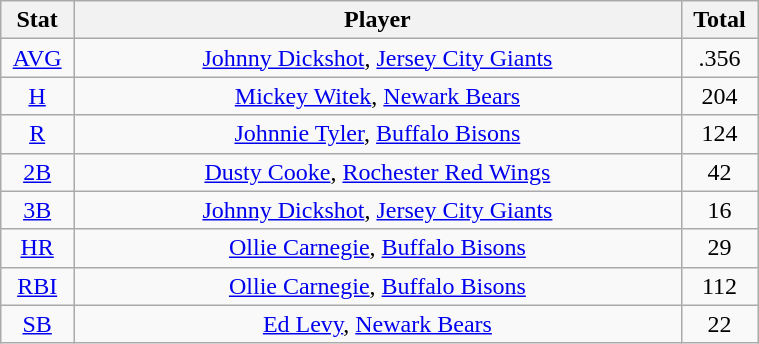<table class="wikitable" width="40%" style="text-align:center;">
<tr>
<th width="5%">Stat</th>
<th width="60%">Player</th>
<th width="5%">Total</th>
</tr>
<tr>
<td><a href='#'>AVG</a></td>
<td><a href='#'>Johnny Dickshot</a>, <a href='#'>Jersey City Giants</a></td>
<td>.356</td>
</tr>
<tr>
<td><a href='#'>H</a></td>
<td><a href='#'>Mickey Witek</a>, <a href='#'>Newark Bears</a></td>
<td>204</td>
</tr>
<tr>
<td><a href='#'>R</a></td>
<td><a href='#'>Johnnie Tyler</a>, <a href='#'>Buffalo Bisons</a></td>
<td>124</td>
</tr>
<tr>
<td><a href='#'>2B</a></td>
<td><a href='#'>Dusty Cooke</a>, <a href='#'>Rochester Red Wings</a></td>
<td>42</td>
</tr>
<tr>
<td><a href='#'>3B</a></td>
<td><a href='#'>Johnny Dickshot</a>, <a href='#'>Jersey City Giants</a></td>
<td>16</td>
</tr>
<tr>
<td><a href='#'>HR</a></td>
<td><a href='#'>Ollie Carnegie</a>, <a href='#'>Buffalo Bisons</a></td>
<td>29</td>
</tr>
<tr>
<td><a href='#'>RBI</a></td>
<td><a href='#'>Ollie Carnegie</a>, <a href='#'>Buffalo Bisons</a></td>
<td>112</td>
</tr>
<tr>
<td><a href='#'>SB</a></td>
<td><a href='#'>Ed Levy</a>, <a href='#'>Newark Bears</a></td>
<td>22</td>
</tr>
</table>
